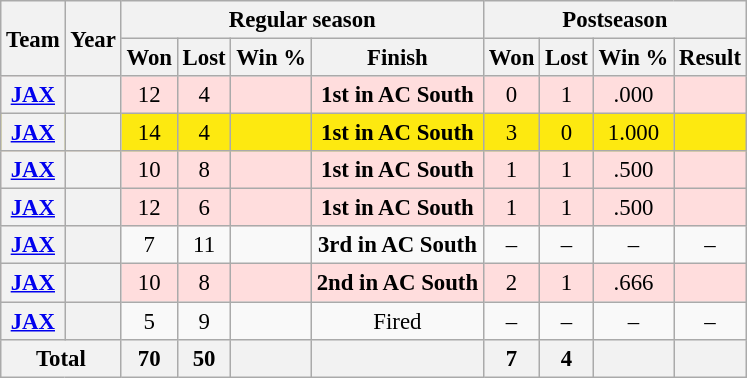<table class="wikitable" style="font-size: 95%; text-align:center;">
<tr>
<th rowspan=2>Team</th>
<th rowspan=2>Year</th>
<th colspan=4>Regular season</th>
<th colspan=4>Postseason</th>
</tr>
<tr>
<th>Won</th>
<th>Lost</th>
<th>Win %</th>
<th>Finish</th>
<th>Won</th>
<th>Lost</th>
<th>Win %</th>
<th>Result</th>
</tr>
<tr ! style="background:#fdd;">
<th><a href='#'>JAX</a></th>
<th></th>
<td>12</td>
<td>4</td>
<td></td>
<td><strong>1st in AC South</strong></td>
<td>0</td>
<td>1</td>
<td>.000</td>
<td><strong></strong></td>
</tr>
<tr ! style="background:#FDE910;">
<th><a href='#'>JAX</a></th>
<th></th>
<td>14</td>
<td>4</td>
<td></td>
<td><strong>1st in AC South</strong></td>
<td>3</td>
<td>0</td>
<td>1.000</td>
<td></td>
</tr>
<tr ! style="background:#fdd;">
<th><a href='#'>JAX</a></th>
<th></th>
<td>10</td>
<td>8</td>
<td></td>
<td><strong>1st in AC South</strong></td>
<td>1</td>
<td>1</td>
<td>.500</td>
<td><strong></strong></td>
</tr>
<tr ! style="background:#fdd;">
<th><a href='#'>JAX</a></th>
<th></th>
<td>12</td>
<td>6</td>
<td></td>
<td><strong>1st in AC South</strong></td>
<td>1</td>
<td>1</td>
<td>.500</td>
<td><strong></strong></td>
</tr>
<tr>
<th><a href='#'>JAX</a></th>
<th></th>
<td>7</td>
<td>11</td>
<td></td>
<td><strong>3rd in AC South</strong></td>
<td>–</td>
<td>–</td>
<td>–</td>
<td>–</td>
</tr>
<tr ! style="background:#fdd;">
<th><a href='#'>JAX</a></th>
<th></th>
<td>10</td>
<td>8</td>
<td></td>
<td><strong>2nd in AC South</strong></td>
<td>2</td>
<td>1</td>
<td>.666</td>
<td><strong></strong></td>
</tr>
<tr>
<th><a href='#'>JAX</a></th>
<th></th>
<td>5</td>
<td>9</td>
<td></td>
<td>Fired</td>
<td>–</td>
<td>–</td>
<td>–</td>
<td>–</td>
</tr>
<tr>
<th colspan=2>Total</th>
<th>70</th>
<th>50</th>
<th></th>
<th></th>
<th>7</th>
<th>4</th>
<th></th>
<th></th>
</tr>
</table>
